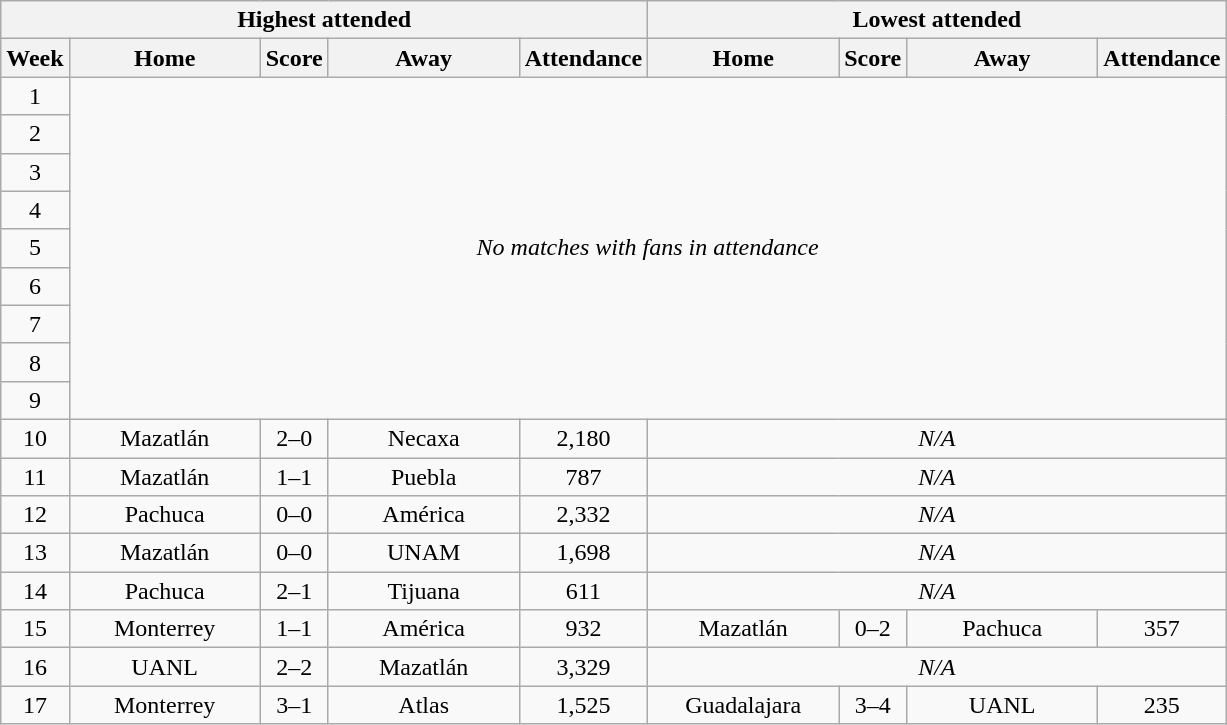<table class="wikitable" style="text-align:center">
<tr>
<th colspan=5>Highest attended</th>
<th colspan=4>Lowest attended</th>
</tr>
<tr>
<th>Week</th>
<th class="unsortable" width=120>Home</th>
<th>Score</th>
<th class="unsortable" width=120>Away</th>
<th>Attendance</th>
<th class="unsortable" width=120>Home</th>
<th>Score</th>
<th class="unsortable" width=120>Away</th>
<th>Attendance</th>
</tr>
<tr>
<td>1</td>
<td colspan="8" rowspan="9"><em>No matches with fans in attendance</em></td>
</tr>
<tr>
<td>2</td>
</tr>
<tr>
<td>3</td>
</tr>
<tr>
<td>4</td>
</tr>
<tr>
<td>5</td>
</tr>
<tr>
<td>6</td>
</tr>
<tr>
<td>7</td>
</tr>
<tr>
<td>8</td>
</tr>
<tr>
<td>9</td>
</tr>
<tr>
<td>10</td>
<td>Mazatlán</td>
<td>2–0</td>
<td>Necaxa</td>
<td>2,180</td>
<td colspan="4"><em>N/A</em></td>
</tr>
<tr>
<td>11</td>
<td>Mazatlán</td>
<td>1–1</td>
<td>Puebla</td>
<td>787</td>
<td colspan="4"><em>N/A</em></td>
</tr>
<tr>
<td>12</td>
<td>Pachuca</td>
<td>0–0</td>
<td>América</td>
<td>2,332</td>
<td colspan="4"><em>N/A</em></td>
</tr>
<tr>
<td>13</td>
<td>Mazatlán</td>
<td>0–0</td>
<td>UNAM</td>
<td>1,698</td>
<td colspan="4"><em>N/A</em></td>
</tr>
<tr>
<td>14</td>
<td>Pachuca</td>
<td>2–1</td>
<td>Tijuana</td>
<td>611</td>
<td colspan="4"><em>N/A</em></td>
</tr>
<tr>
<td>15</td>
<td>Monterrey</td>
<td>1–1</td>
<td>América</td>
<td>932</td>
<td>Mazatlán</td>
<td>0–2</td>
<td>Pachuca</td>
<td>357</td>
</tr>
<tr>
<td>16</td>
<td>UANL</td>
<td>2–2</td>
<td>Mazatlán</td>
<td>3,329</td>
<td colspan="4"><em>N/A</em></td>
</tr>
<tr>
<td>17</td>
<td>Monterrey</td>
<td>3–1</td>
<td>Atlas</td>
<td>1,525</td>
<td>Guadalajara</td>
<td>3–4</td>
<td>UANL</td>
<td>235</td>
</tr>
</table>
